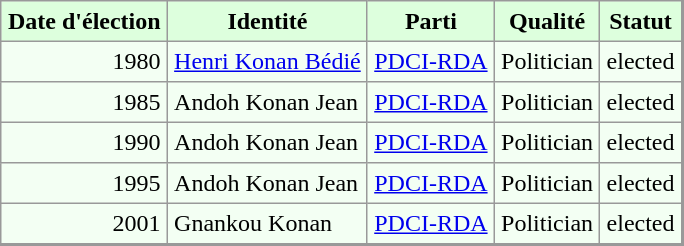<table align="center" rules="all" cellspacing="0" cellpadding="4" style="border: 1px solid #999; border-right: 2px solid #999; border-bottom: 2px solid #999; background: #f3fff3">
<tr style="background: #ddffdd">
<th>Date d'élection</th>
<th>Identité</th>
<th>Parti</th>
<th>Qualité</th>
<th>Statut</th>
</tr>
<tr>
<td align=right>1980</td>
<td><a href='#'>Henri Konan Bédié</a></td>
<td align="center"><a href='#'>PDCI-RDA</a></td>
<td>Politician</td>
<td>elected</td>
</tr>
<tr>
<td align=right>1985</td>
<td>Andoh Konan Jean</td>
<td align="center"><a href='#'>PDCI-RDA</a></td>
<td>Politician</td>
<td>elected</td>
</tr>
<tr>
<td align=right>1990</td>
<td>Andoh Konan Jean</td>
<td align="center"><a href='#'>PDCI-RDA</a></td>
<td>Politician</td>
<td>elected</td>
</tr>
<tr>
<td align=right>1995</td>
<td>Andoh Konan Jean</td>
<td align="center"><a href='#'>PDCI-RDA</a></td>
<td>Politician</td>
<td>elected</td>
</tr>
<tr>
<td align=right>2001</td>
<td>Gnankou Konan</td>
<td align="center"><a href='#'>PDCI-RDA</a></td>
<td>Politician</td>
<td>elected</td>
</tr>
</table>
